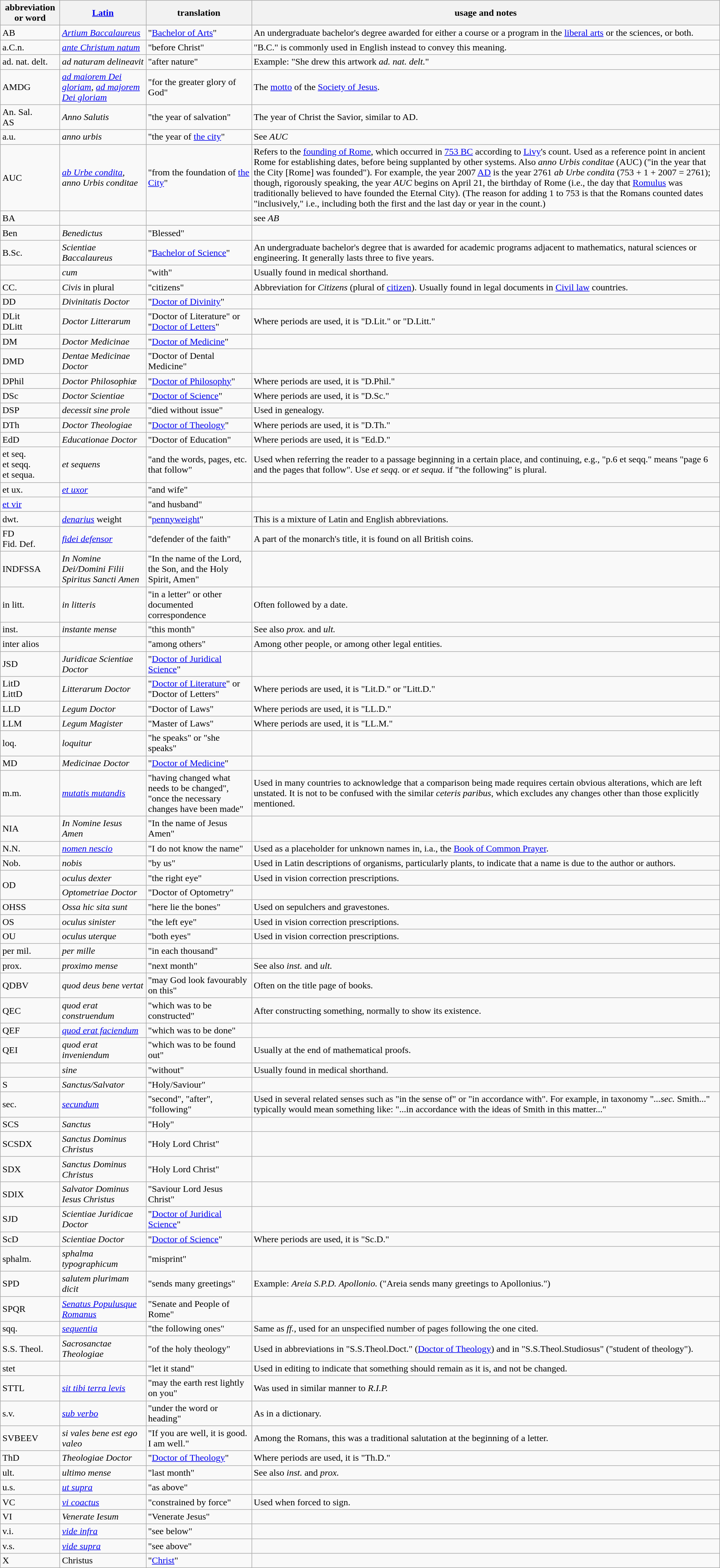<table class="wikitable sortable" border="1">
<tr>
<th scope="col">abbreviation or word</th>
<th scope="col"><a href='#'>Latin</a></th>
<th scope="col">translation</th>
<th scope="col">usage and notes</th>
</tr>
<tr>
<td>AB</td>
<td><em><a href='#'>Artium Baccalaureus</a></em></td>
<td>"<a href='#'>Bachelor of Arts</a>"</td>
<td>An undergraduate bachelor's degree awarded for either a course or a program in the <a href='#'>liberal arts</a> or the sciences, or both.</td>
</tr>
<tr>
<td>a.C.n.</td>
<td><em><a href='#'>ante Christum natum</a></em></td>
<td>"before Christ"</td>
<td>"B.C." is commonly used in English instead to convey this meaning.</td>
</tr>
<tr>
<td>ad. nat. delt.</td>
<td><em>ad naturam delineavit</em></td>
<td>"after nature"</td>
<td>Example: "She drew this artwork <em>ad. nat. delt.</em>"</td>
</tr>
<tr>
<td>AMDG</td>
<td><em><a href='#'>ad maiorem Dei gloriam</a></em>, <em><a href='#'>ad majorem Dei gloriam</a></em></td>
<td>"for the greater glory of God"</td>
<td>The <a href='#'>motto</a> of the <a href='#'>Society of Jesus</a>.</td>
</tr>
<tr>
<td>An. Sal.<br>AS</td>
<td><em>Anno Salutis</em></td>
<td>"the year of salvation"</td>
<td>The year of Christ the Savior, similar to AD.</td>
</tr>
<tr>
<td>a.u.</td>
<td><em>anno urbis</em></td>
<td>"the year of <a href='#'>the city</a>"</td>
<td>See <em>AUC</em></td>
</tr>
<tr>
<td>AUC</td>
<td><em><a href='#'>ab Urbe condita</a></em>, <em>anno Urbis conditae</em></td>
<td>"from the foundation of <a href='#'>the City</a>"</td>
<td>Refers to the <a href='#'>founding of Rome</a>, which occurred in <a href='#'>753 BC</a> according to <a href='#'>Livy</a>'s count. Used as a reference point in ancient Rome for establishing dates, before being supplanted by other systems. Also <em>anno Urbis conditae</em> (AUC) ("in the year that the City [Rome] was founded"). For example, the year 2007 <a href='#'>AD</a> is the year 2761 <em>ab Urbe condita</em> (753 + 1 + 2007 = 2761); though, rigorously speaking, the year <em>AUC</em> begins on April 21, the birthday of Rome (i.e., the day that <a href='#'>Romulus</a> was traditionally believed to have founded the Eternal City). (The reason for adding 1 to 753 is that the Romans counted dates "inclusively," i.e., including both the first and the last day or year in the count.)</td>
</tr>
<tr>
<td>BA</td>
<td></td>
<td></td>
<td>see <em>AB</em></td>
</tr>
<tr>
<td>Ben</td>
<td><em>Benedictus</em></td>
<td>"Blessed"</td>
<td></td>
</tr>
<tr>
<td>B.Sc.</td>
<td><em>Scientiae Baccalaureus</em></td>
<td>"<a href='#'>Bachelor of Science</a>"</td>
<td>An undergraduate bachelor's degree that is awarded for academic programs adjacent to mathematics, natural sciences or engineering. It generally lasts three to five years.</td>
</tr>
<tr>
<td></td>
<td><em>cum</em></td>
<td>"with"</td>
<td>Usually found in medical shorthand.</td>
</tr>
<tr>
<td>CC.</td>
<td><em>Civis</em> in plural</td>
<td>"citizens"</td>
<td>Abbreviation for <em>Citizens</em> (plural of <a href='#'>citizen</a>). Usually found in legal documents in <a href='#'>Civil law</a> countries.</td>
</tr>
<tr>
<td>DD</td>
<td><em>Divinitatis Doctor</em></td>
<td>"<a href='#'>Doctor of Divinity</a>"</td>
<td></td>
</tr>
<tr>
<td>DLit<br>DLitt</td>
<td><em>Doctor Litterarum</em></td>
<td>"Doctor of Literature" or "<a href='#'>Doctor of Letters</a>"</td>
<td>Where periods are used, it is "D.Lit." or "D.Litt."</td>
</tr>
<tr>
<td>DM</td>
<td><em>Doctor Medicinae</em></td>
<td>"<a href='#'>Doctor of Medicine</a>"</td>
<td></td>
</tr>
<tr>
<td>DMD</td>
<td><em>Dentae Medicinae Doctor</em></td>
<td>"Doctor of Dental Medicine"</td>
<td></td>
</tr>
<tr>
<td>DPhil</td>
<td><em>Doctor Philosophiæ</em></td>
<td>"<a href='#'>Doctor of Philosophy</a>"</td>
<td>Where periods are used, it is "D.Phil."</td>
</tr>
<tr>
<td>DSc</td>
<td><em>Doctor Scientiae</em></td>
<td>"<a href='#'>Doctor of Science</a>"</td>
<td>Where periods are used, it is "D.Sc."</td>
</tr>
<tr>
<td>DSP</td>
<td><em>decessit sine prole</em></td>
<td>"died without issue"</td>
<td>Used in genealogy.</td>
</tr>
<tr>
<td>DTh</td>
<td><em>Doctor Theologiae</em></td>
<td>"<a href='#'>Doctor of Theology</a>"</td>
<td>Where periods are used, it is "D.Th."</td>
</tr>
<tr>
<td>EdD</td>
<td><em>Educationae Doctor</em></td>
<td>"Doctor of Education"</td>
<td>Where periods are used, it is "Ed.D."</td>
</tr>
<tr>
<td>et seq.<br>et seqq.<br>et sequa.</td>
<td><em>et sequens</em></td>
<td>"and the words, pages, etc. that follow"</td>
<td>Used when referring the reader to a passage beginning in a certain place, and continuing, e.g., "p.6 et seqq." means "page 6 and the pages that follow". Use <em>et seqq.</em> or <em>et sequa.</em> if "the following" is plural.</td>
</tr>
<tr>
<td>et ux.</td>
<td><em><a href='#'>et uxor</a></em></td>
<td>"and wife"</td>
<td></td>
</tr>
<tr>
<td><a href='#'>et vir</a></td>
<td></td>
<td>"and husband"</td>
<td></td>
</tr>
<tr>
<td>dwt.</td>
<td><em><a href='#'>denarius</a></em> weight</td>
<td>"<a href='#'>pennyweight</a>"</td>
<td>This is a mixture of Latin and English abbreviations.</td>
</tr>
<tr>
<td>FD<br>Fid. Def.</td>
<td><em><a href='#'>fidei defensor</a></em></td>
<td>"defender of the faith"</td>
<td>A part of the monarch's title, it is found on all British coins.</td>
</tr>
<tr>
<td>INDFSSA</td>
<td><em>In Nomine Dei/Domini Filii Spiritus Sancti Amen</em></td>
<td>"In the name of the Lord, the Son, and the Holy Spirit, Amen"</td>
<td></td>
</tr>
<tr>
<td>in litt.</td>
<td><em>in litteris</em></td>
<td>"in a letter" or other documented correspondence</td>
<td>Often followed by a date.</td>
</tr>
<tr>
<td>inst.</td>
<td><em>instante mense</em></td>
<td>"this month"</td>
<td>See also <em>prox.</em> and <em>ult.</em></td>
</tr>
<tr>
<td>inter alios</td>
<td></td>
<td>"among others"</td>
<td>Among other people, or among other legal entities.</td>
</tr>
<tr>
<td>JSD</td>
<td><em>Juridicae Scientiae Doctor</em></td>
<td>"<a href='#'>Doctor of Juridical Science</a>"</td>
<td></td>
</tr>
<tr>
<td>LitD<br>LittD</td>
<td><em>Litterarum Doctor</em></td>
<td>"<a href='#'>Doctor of Literature</a>" or "Doctor of Letters"</td>
<td>Where periods are used, it is "Lit.D." or "Litt.D."</td>
</tr>
<tr>
<td>LLD</td>
<td><em>Legum Doctor</em></td>
<td>"Doctor of Laws"</td>
<td>Where periods are used, it is "LL.D."</td>
</tr>
<tr>
<td>LLM</td>
<td><em>Legum Magister</em></td>
<td>"Master of Laws"</td>
<td>Where periods are used, it is "LL.M."</td>
</tr>
<tr>
<td>loq.</td>
<td><em>loquitur</em></td>
<td>"he speaks" or "she speaks"</td>
<td></td>
</tr>
<tr>
<td>MD</td>
<td><em>Medicinae Doctor</em></td>
<td>"<a href='#'>Doctor of Medicine</a>"</td>
<td></td>
</tr>
<tr>
<td>m.m.</td>
<td><em><a href='#'>mutatis mutandis</a></em></td>
<td>"having changed what needs to be changed", "once the necessary changes have been made"</td>
<td>Used in many countries to acknowledge that a comparison being made requires certain obvious alterations, which are left unstated. It is not to be confused with the similar <em>ceteris paribus</em>, which excludes any changes other than those explicitly mentioned.</td>
</tr>
<tr>
<td>NIA</td>
<td><em>In Nomine Iesus Amen</em></td>
<td>"In the name of Jesus Amen"</td>
<td></td>
</tr>
<tr>
<td>N.N.</td>
<td><em><a href='#'>nomen nescio</a></em></td>
<td>"I do not know the name"</td>
<td>Used as a placeholder for unknown names in, i.a., the <a href='#'>Book of Common Prayer</a>.</td>
</tr>
<tr>
<td>Nob.</td>
<td><em>nobis</em></td>
<td>"by us"</td>
<td>Used in Latin descriptions of organisms, particularly plants, to indicate that a name is due to the author or authors.</td>
</tr>
<tr>
<td rowspan="2">OD</td>
<td><em>oculus dexter</em></td>
<td>"the right eye"</td>
<td>Used in vision correction prescriptions.</td>
</tr>
<tr>
<td><em>Optometriae Doctor</em></td>
<td>"Doctor of Optometry"</td>
<td></td>
</tr>
<tr>
<td>OHSS</td>
<td><em>Ossa hic sita sunt</em></td>
<td>"here lie the bones"</td>
<td>Used on sepulchers and gravestones.</td>
</tr>
<tr>
<td>OS</td>
<td><em>oculus sinister</em></td>
<td>"the left eye"</td>
<td>Used in vision correction prescriptions.</td>
</tr>
<tr>
<td>OU</td>
<td><em>oculus uterque</em></td>
<td>"both eyes"</td>
<td>Used in vision correction prescriptions.</td>
</tr>
<tr>
<td>per mil.</td>
<td><em>per mille</em></td>
<td>"in each thousand"</td>
<td></td>
</tr>
<tr>
<td>prox.</td>
<td><em>proximo mense</em></td>
<td>"next month"</td>
<td>See also <em>inst.</em> and <em>ult.</em></td>
</tr>
<tr>
<td>QDBV</td>
<td><em>quod deus bene vertat</em></td>
<td>"may God look favourably on this"</td>
<td>Often on the title page of books.</td>
</tr>
<tr>
<td>QEC</td>
<td><em>quod erat construendum</em></td>
<td>"which was to be constructed"</td>
<td>After constructing something, normally to show its existence.</td>
</tr>
<tr>
<td>QEF</td>
<td><em><a href='#'>quod erat faciendum</a></em></td>
<td>"which was to be done"</td>
<td></td>
</tr>
<tr>
<td>QEI</td>
<td><em>quod erat inveniendum</em></td>
<td>"which was to be found out"</td>
<td>Usually at the end of mathematical proofs.</td>
</tr>
<tr>
<td></td>
<td><em>sine</em></td>
<td>"without"</td>
<td>Usually found in medical shorthand.</td>
</tr>
<tr>
<td>S</td>
<td><em>Sanctus/Salvator</em></td>
<td>"Holy/Saviour"</td>
<td></td>
</tr>
<tr>
<td>sec.</td>
<td><em><a href='#'>secundum</a></em></td>
<td>"second", "after", "following"</td>
<td>Used in several related senses such as "in the sense of" or "in accordance with". For example, in taxonomy "<em>...sec.</em> Smith..." typically would mean something like: "...in accordance with the ideas of Smith in this matter..."</td>
</tr>
<tr>
<td>SCS</td>
<td><em>Sanctus</em></td>
<td>"Holy"</td>
<td></td>
</tr>
<tr>
<td>SCSDX</td>
<td><em>Sanctus Dominus Christus</em></td>
<td>"Holy Lord Christ"</td>
<td></td>
</tr>
<tr>
<td>SDX</td>
<td><em>Sanctus Dominus Christus</em></td>
<td>"Holy Lord Christ"</td>
<td></td>
</tr>
<tr>
<td>SDIX</td>
<td><em>Salvator Dominus Iesus Christus</em></td>
<td>"Saviour Lord Jesus Christ"</td>
<td></td>
</tr>
<tr>
<td>SJD</td>
<td><em>Scientiae Juridicae Doctor</em></td>
<td>"<a href='#'>Doctor of Juridical Science</a>"</td>
<td></td>
</tr>
<tr>
<td>ScD</td>
<td><em>Scientiae Doctor</em></td>
<td>"<a href='#'>Doctor of Science</a>"</td>
<td>Where periods are used, it is "Sc.D."</td>
</tr>
<tr>
<td>sphalm.</td>
<td><em>sphalma typographicum</em></td>
<td>"misprint"</td>
<td></td>
</tr>
<tr>
<td>SPD</td>
<td><em>salutem plurimam dicit</em></td>
<td>"sends many greetings"</td>
<td>Example: <em>Areia S.P.D. Apollonio.</em> ("Areia sends many greetings to Apollonius.")</td>
</tr>
<tr>
<td>SPQR</td>
<td><em><a href='#'>Senatus Populusque Romanus</a></em></td>
<td>"Senate and People of Rome"</td>
<td></td>
</tr>
<tr>
<td>sqq.</td>
<td><em><a href='#'>sequentia</a></em></td>
<td>"the following ones"</td>
<td>Same as <em>ff.</em>, used for an unspecified number of pages following the one cited.</td>
</tr>
<tr>
<td>S.S. Theol.</td>
<td><em>Sacrosanctae Theologiae</em></td>
<td>"of the holy theology"</td>
<td>Used in abbreviations in "S.S.Theol.Doct." (<a href='#'>Doctor of Theology</a>) and in "S.S.Theol.Studiosus" ("student of theology").</td>
</tr>
<tr>
<td>stet</td>
<td></td>
<td>"let it stand"</td>
<td>Used in editing to indicate that something should remain as it is, and not be changed.</td>
</tr>
<tr>
<td>STTL</td>
<td><em><a href='#'>sit tibi terra levis</a></em></td>
<td>"may the earth rest lightly on you"</td>
<td>Was used in similar manner to <em>R.I.P.</em></td>
</tr>
<tr>
<td>s.v.</td>
<td><em><a href='#'>sub verbo</a></em></td>
<td>"under the word or heading"</td>
<td>As in a dictionary.</td>
</tr>
<tr>
<td>SVBEEV</td>
<td><em>si vales bene est ego valeo</em></td>
<td>"If you are well, it is good. I am well."</td>
<td>Among the Romans, this was a traditional salutation at the beginning of a letter.</td>
</tr>
<tr>
<td>ThD</td>
<td><em>Theologiae Doctor</em></td>
<td>"<a href='#'>Doctor of Theology</a>"</td>
<td>Where periods are used, it is "Th.D."</td>
</tr>
<tr>
<td>ult.</td>
<td><em>ultimo mense</em></td>
<td>"last month"</td>
<td>See also <em>inst.</em> and <em>prox.</em></td>
</tr>
<tr>
<td>u.s.</td>
<td><em><a href='#'>ut supra</a></em></td>
<td>"as above"</td>
<td></td>
</tr>
<tr>
<td>VC</td>
<td><em><a href='#'>vi coactus</a></em></td>
<td>"constrained by force"</td>
<td>Used when forced to sign.</td>
</tr>
<tr>
<td>VI</td>
<td><em>Venerate Iesum</em></td>
<td>"Venerate Jesus"</td>
<td></td>
</tr>
<tr>
<td>v.i.</td>
<td><em><a href='#'>vide infra</a></em></td>
<td>"see below"</td>
<td></td>
</tr>
<tr>
<td>v.s.</td>
<td><em><a href='#'>vide supra</a></em></td>
<td>"see above"</td>
<td></td>
</tr>
<tr>
<td>X</td>
<td>Christus</td>
<td>"<a href='#'>Christ</a>"</td>
<td></td>
</tr>
</table>
